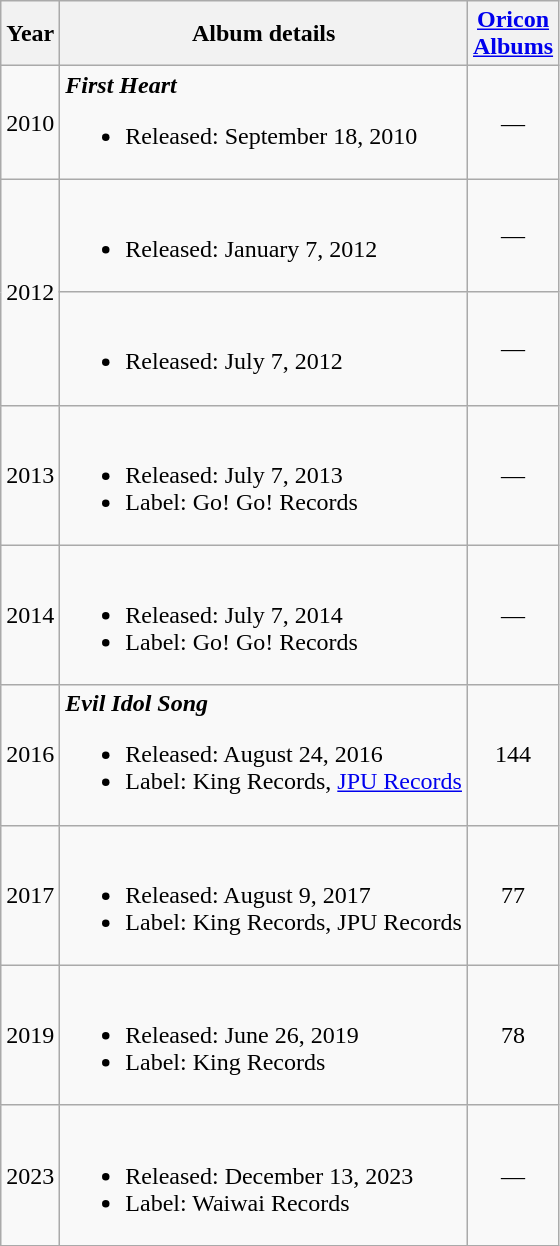<table class="wikitable">
<tr>
<th>Year</th>
<th>Album details</th>
<th><a href='#'>Oricon<br>Albums</a></th>
</tr>
<tr>
<td>2010</td>
<td><strong><em>First Heart</em></strong><br><ul><li>Released: September 18, 2010</li></ul></td>
<td align="center">—</td>
</tr>
<tr>
<td rowspan="2">2012</td>
<td><br><ul><li>Released: January 7, 2012</li></ul></td>
<td align="center">—</td>
</tr>
<tr>
<td><br><ul><li>Released: July 7, 2012</li></ul></td>
<td align="center">—</td>
</tr>
<tr>
<td>2013</td>
<td><br><ul><li>Released: July 7, 2013</li><li>Label: Go! Go! Records</li></ul></td>
<td align="center">—</td>
</tr>
<tr>
<td>2014</td>
<td><br><ul><li>Released: July 7, 2014</li><li>Label: Go! Go! Records</li></ul></td>
<td align="center">—</td>
</tr>
<tr>
<td>2016</td>
<td><strong><em>Evil Idol Song</em></strong><br><ul><li>Released: August 24, 2016</li><li>Label: King Records, <a href='#'>JPU Records</a></li></ul></td>
<td align="center">144</td>
</tr>
<tr>
<td>2017</td>
<td><br><ul><li>Released: August 9, 2017</li><li>Label: King Records, JPU Records</li></ul></td>
<td align="center">77</td>
</tr>
<tr>
<td>2019</td>
<td><br><ul><li>Released: June 26, 2019</li><li>Label: King Records</li></ul></td>
<td align="center">78</td>
</tr>
<tr>
<td>2023</td>
<td><br><ul><li>Released: December 13, 2023</li><li>Label: Waiwai Records</li></ul></td>
<td align="center">—</td>
</tr>
</table>
